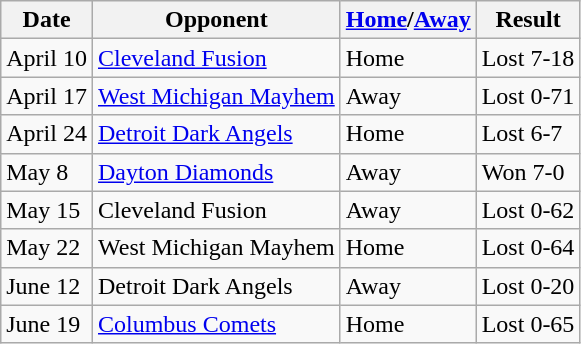<table class="wikitable">
<tr>
<th>Date</th>
<th>Opponent</th>
<th><a href='#'>Home</a>/<a href='#'>Away</a></th>
<th>Result</th>
</tr>
<tr>
<td>April 10</td>
<td><a href='#'>Cleveland Fusion</a></td>
<td>Home</td>
<td>Lost 7-18</td>
</tr>
<tr>
<td>April 17</td>
<td><a href='#'>West Michigan Mayhem</a></td>
<td>Away</td>
<td>Lost 0-71</td>
</tr>
<tr>
<td>April 24</td>
<td><a href='#'>Detroit Dark Angels</a></td>
<td>Home</td>
<td>Lost 6-7</td>
</tr>
<tr>
<td>May 8</td>
<td><a href='#'>Dayton Diamonds</a></td>
<td>Away</td>
<td>Won 7-0</td>
</tr>
<tr>
<td>May 15</td>
<td>Cleveland Fusion</td>
<td>Away</td>
<td>Lost 0-62</td>
</tr>
<tr>
<td>May 22</td>
<td>West Michigan Mayhem</td>
<td>Home</td>
<td>Lost 0-64</td>
</tr>
<tr>
<td>June 12</td>
<td>Detroit Dark Angels</td>
<td>Away</td>
<td>Lost 0-20</td>
</tr>
<tr>
<td>June 19</td>
<td><a href='#'>Columbus Comets</a></td>
<td>Home</td>
<td>Lost 0-65</td>
</tr>
</table>
